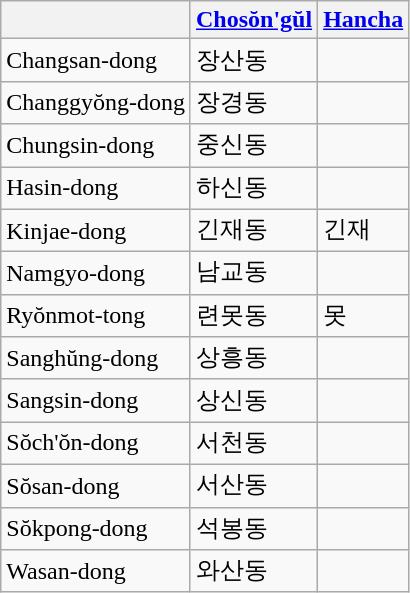<table class="wikitable">
<tr>
<th></th>
<th><a href='#'>Chosŏn'gŭl</a></th>
<th><a href='#'>Hancha</a></th>
</tr>
<tr>
<td>Changsan-dong</td>
<td>장산동</td>
<td></td>
</tr>
<tr>
<td>Changgyŏng-dong</td>
<td>장경동</td>
<td></td>
</tr>
<tr>
<td>Chungsin-dong</td>
<td>중신동</td>
<td></td>
</tr>
<tr>
<td>Hasin-dong</td>
<td>하신동</td>
<td></td>
</tr>
<tr>
<td>Kinjae-dong</td>
<td>긴재동</td>
<td>긴재</td>
</tr>
<tr>
<td>Namgyo-dong</td>
<td>남교동</td>
<td></td>
</tr>
<tr>
<td>Ryŏnmot-tong</td>
<td>련못동</td>
<td>못</td>
</tr>
<tr>
<td>Sanghŭng-dong</td>
<td>상흥동</td>
<td></td>
</tr>
<tr>
<td>Sangsin-dong</td>
<td>상신동</td>
<td></td>
</tr>
<tr>
<td>Sŏch'ŏn-dong</td>
<td>서천동</td>
<td></td>
</tr>
<tr>
<td>Sŏsan-dong</td>
<td>서산동</td>
<td></td>
</tr>
<tr>
<td>Sŏkpong-dong</td>
<td>석봉동</td>
<td></td>
</tr>
<tr>
<td>Wasan-dong</td>
<td>와산동</td>
<td></td>
</tr>
</table>
